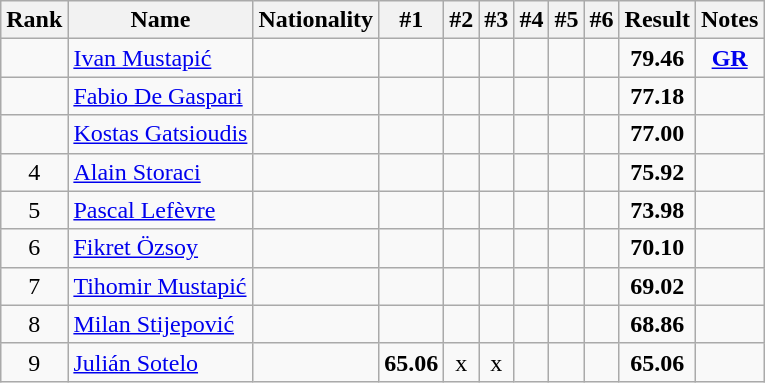<table class="wikitable sortable" style="text-align:center">
<tr>
<th>Rank</th>
<th>Name</th>
<th>Nationality</th>
<th>#1</th>
<th>#2</th>
<th>#3</th>
<th>#4</th>
<th>#5</th>
<th>#6</th>
<th>Result</th>
<th>Notes</th>
</tr>
<tr>
<td></td>
<td align=left><a href='#'>Ivan Mustapić</a></td>
<td align=left></td>
<td></td>
<td></td>
<td></td>
<td></td>
<td></td>
<td></td>
<td><strong>79.46</strong></td>
<td><strong><a href='#'>GR</a></strong></td>
</tr>
<tr>
<td></td>
<td align=left><a href='#'>Fabio De Gaspari</a></td>
<td align=left></td>
<td></td>
<td></td>
<td></td>
<td></td>
<td></td>
<td></td>
<td><strong>77.18</strong></td>
<td></td>
</tr>
<tr>
<td></td>
<td align=left><a href='#'>Kostas Gatsioudis</a></td>
<td align=left></td>
<td></td>
<td></td>
<td></td>
<td></td>
<td></td>
<td></td>
<td><strong>77.00</strong></td>
<td></td>
</tr>
<tr>
<td>4</td>
<td align=left><a href='#'>Alain Storaci</a></td>
<td align=left></td>
<td></td>
<td></td>
<td></td>
<td></td>
<td></td>
<td></td>
<td><strong>75.92</strong></td>
<td></td>
</tr>
<tr>
<td>5</td>
<td align=left><a href='#'>Pascal Lefèvre</a></td>
<td align=left></td>
<td></td>
<td></td>
<td></td>
<td></td>
<td></td>
<td></td>
<td><strong>73.98</strong></td>
<td></td>
</tr>
<tr>
<td>6</td>
<td align=left><a href='#'>Fikret Özsoy</a></td>
<td align=left></td>
<td></td>
<td></td>
<td></td>
<td></td>
<td></td>
<td></td>
<td><strong>70.10</strong></td>
<td></td>
</tr>
<tr>
<td>7</td>
<td align=left><a href='#'>Tihomir Mustapić</a></td>
<td align=left></td>
<td></td>
<td></td>
<td></td>
<td></td>
<td></td>
<td></td>
<td><strong>69.02</strong></td>
<td></td>
</tr>
<tr>
<td>8</td>
<td align=left><a href='#'>Milan Stijepović</a></td>
<td align=left></td>
<td></td>
<td></td>
<td></td>
<td></td>
<td></td>
<td></td>
<td><strong>68.86</strong></td>
<td></td>
</tr>
<tr>
<td>9</td>
<td align=left><a href='#'>Julián Sotelo</a></td>
<td align=left></td>
<td><strong>65.06</strong></td>
<td>x</td>
<td>x</td>
<td></td>
<td></td>
<td></td>
<td><strong>65.06</strong></td>
<td></td>
</tr>
</table>
